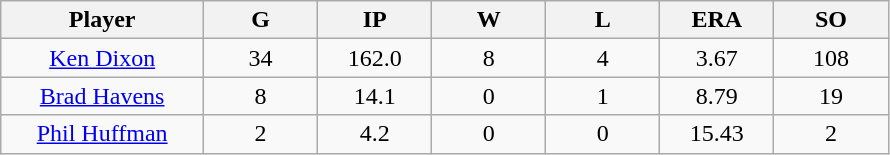<table class="wikitable sortable">
<tr>
<th bgcolor="#DDDDFF" width="16%">Player</th>
<th bgcolor="#DDDDFF" width="9%">G</th>
<th bgcolor="#DDDDFF" width="9%">IP</th>
<th bgcolor="#DDDDFF" width="9%">W</th>
<th bgcolor="#DDDDFF" width="9%">L</th>
<th bgcolor="#DDDDFF" width="9%">ERA</th>
<th bgcolor="#DDDDFF" width="9%">SO</th>
</tr>
<tr align="center">
<td><a href='#'>Ken Dixon</a></td>
<td>34</td>
<td>162.0</td>
<td>8</td>
<td>4</td>
<td>3.67</td>
<td>108</td>
</tr>
<tr align="center">
<td><a href='#'>Brad Havens</a></td>
<td>8</td>
<td>14.1</td>
<td>0</td>
<td>1</td>
<td>8.79</td>
<td>19</td>
</tr>
<tr align="center">
<td><a href='#'>Phil Huffman</a></td>
<td>2</td>
<td>4.2</td>
<td>0</td>
<td>0</td>
<td>15.43</td>
<td>2</td>
</tr>
</table>
